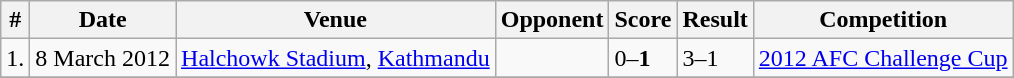<table class="wikitable">
<tr>
<th>#</th>
<th>Date</th>
<th>Venue</th>
<th>Opponent</th>
<th>Score</th>
<th>Result</th>
<th>Competition</th>
</tr>
<tr>
<td>1.</td>
<td>8 March 2012</td>
<td><a href='#'>Halchowk Stadium</a>, <a href='#'>Kathmandu</a></td>
<td></td>
<td>0–<strong>1</strong></td>
<td>3–1</td>
<td><a href='#'>2012 AFC Challenge Cup</a></td>
</tr>
<tr>
</tr>
</table>
